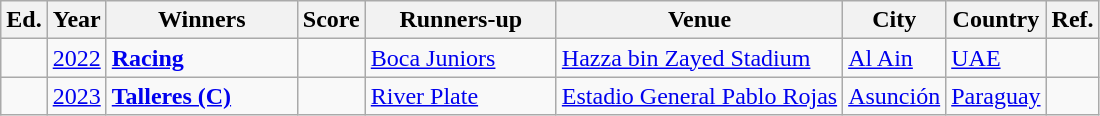<table class="wikitable sortable" style="text-align: ">
<tr>
<th width=>Ed.</th>
<th width=>Year</th>
<th width= 120px>Winners</th>
<th width=>Score</th>
<th width= 120px>Runners-up</th>
<th>Venue</th>
<th>City</th>
<th>Country</th>
<th width=>Ref.</th>
</tr>
<tr>
<td></td>
<td><a href='#'>2022</a></td>
<td><strong><a href='#'>Racing</a></strong> </td>
<td></td>
<td><a href='#'>Boca Juniors</a> </td>
<td><a href='#'>Hazza bin Zayed Stadium</a></td>
<td><a href='#'>Al Ain</a></td>
<td><a href='#'>UAE</a></td>
<td></td>
</tr>
<tr>
<td></td>
<td><a href='#'>2023</a></td>
<td><strong><a href='#'>Talleres (C)</a></strong> </td>
<td></td>
<td><a href='#'>River Plate</a> </td>
<td><a href='#'>Estadio General Pablo Rojas</a></td>
<td><a href='#'>Asunción</a></td>
<td><a href='#'>Paraguay</a></td>
<td></td>
</tr>
</table>
